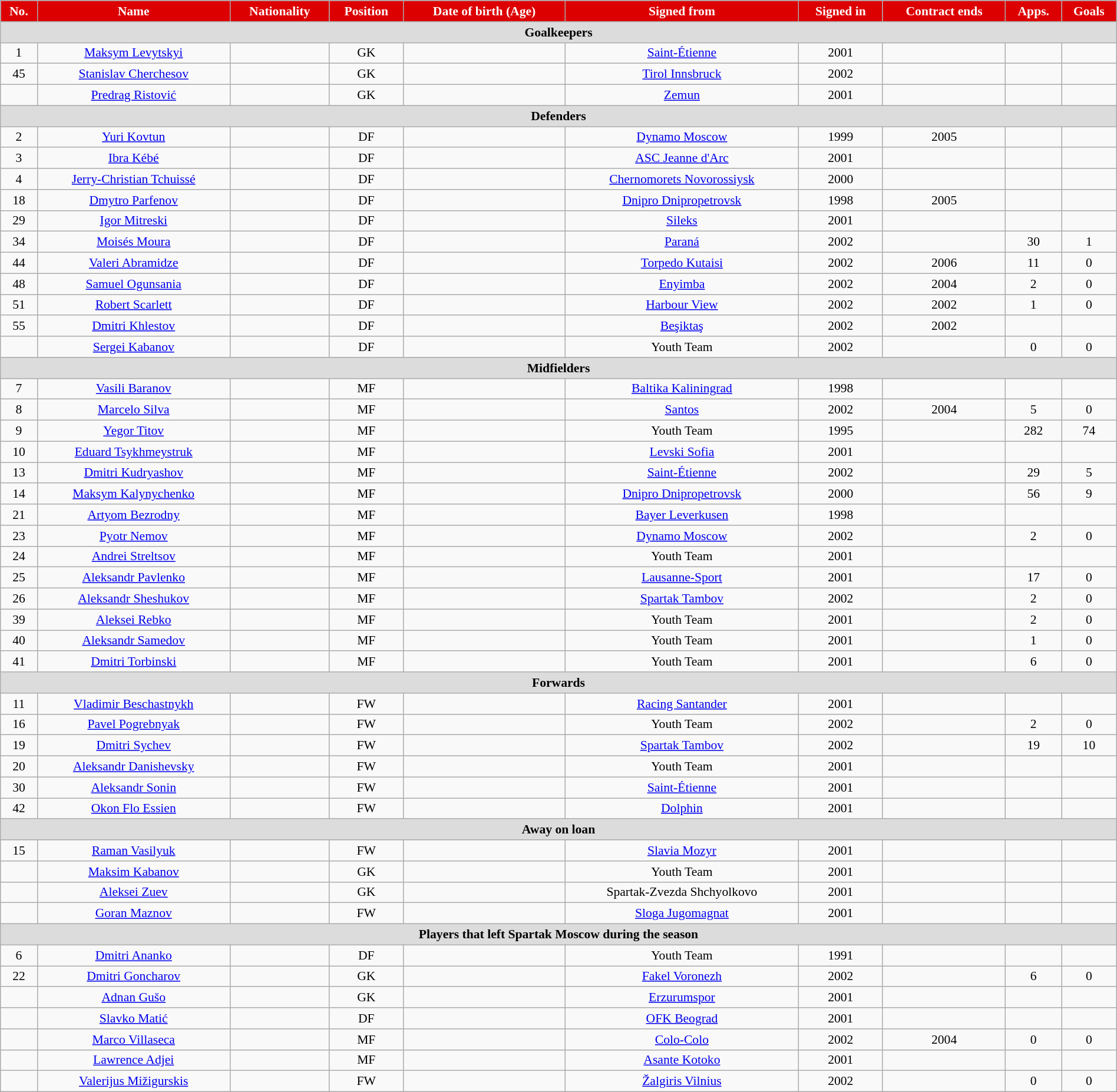<table class="wikitable"  style="text-align:center; font-size:90%; width:100%;">
<tr>
<th style="background:#DD0000; color:white; text-align:center;">No.</th>
<th style="background:#DD0000; color:white; text-align:center;">Name</th>
<th style="background:#DD0000; color:white; text-align:center;">Nationality</th>
<th style="background:#DD0000; color:white; text-align:center;">Position</th>
<th style="background:#DD0000; color:white; text-align:center;">Date of birth (Age)</th>
<th style="background:#DD0000; color:white; text-align:center;">Signed from</th>
<th style="background:#DD0000; color:white; text-align:center;">Signed in</th>
<th style="background:#DD0000; color:white; text-align:center;">Contract ends</th>
<th style="background:#DD0000; color:white; text-align:center;">Apps.</th>
<th style="background:#DD0000; color:white; text-align:center;">Goals</th>
</tr>
<tr>
<th colspan="11"  style="background:#dcdcdc; text-align:center;">Goalkeepers</th>
</tr>
<tr>
<td>1</td>
<td><a href='#'>Maksym Levytskyi</a></td>
<td></td>
<td>GK</td>
<td></td>
<td><a href='#'>Saint-Étienne</a></td>
<td>2001</td>
<td></td>
<td></td>
<td></td>
</tr>
<tr>
<td>45</td>
<td><a href='#'>Stanislav Cherchesov</a></td>
<td></td>
<td>GK</td>
<td></td>
<td><a href='#'>Tirol Innsbruck</a></td>
<td>2002</td>
<td></td>
<td></td>
<td></td>
</tr>
<tr>
<td></td>
<td><a href='#'>Predrag Ristović</a></td>
<td></td>
<td>GK</td>
<td></td>
<td><a href='#'>Zemun</a></td>
<td>2001</td>
<td></td>
<td></td>
<td></td>
</tr>
<tr>
<th colspan="11"  style="background:#dcdcdc; text-align:center;">Defenders</th>
</tr>
<tr>
<td>2</td>
<td><a href='#'>Yuri Kovtun</a></td>
<td></td>
<td>DF</td>
<td></td>
<td><a href='#'>Dynamo Moscow</a></td>
<td>1999</td>
<td>2005</td>
<td></td>
<td></td>
</tr>
<tr>
<td>3</td>
<td><a href='#'>Ibra Kébé</a></td>
<td></td>
<td>DF</td>
<td></td>
<td><a href='#'>ASC Jeanne d'Arc</a></td>
<td>2001</td>
<td></td>
<td></td>
<td></td>
</tr>
<tr>
<td>4</td>
<td><a href='#'>Jerry-Christian Tchuissé</a></td>
<td></td>
<td>DF</td>
<td></td>
<td><a href='#'>Chernomorets Novorossiysk</a></td>
<td>2000</td>
<td></td>
<td></td>
<td></td>
</tr>
<tr>
<td>18</td>
<td><a href='#'>Dmytro Parfenov</a></td>
<td></td>
<td>DF</td>
<td></td>
<td><a href='#'>Dnipro Dnipropetrovsk</a></td>
<td>1998</td>
<td>2005</td>
<td></td>
<td></td>
</tr>
<tr>
<td>29</td>
<td><a href='#'>Igor Mitreski</a></td>
<td></td>
<td>DF</td>
<td></td>
<td><a href='#'>Sileks</a></td>
<td>2001</td>
<td></td>
<td></td>
<td></td>
</tr>
<tr>
<td>34</td>
<td><a href='#'>Moisés Moura</a></td>
<td></td>
<td>DF</td>
<td></td>
<td><a href='#'>Paraná</a></td>
<td>2002</td>
<td></td>
<td>30</td>
<td>1</td>
</tr>
<tr>
<td>44</td>
<td><a href='#'>Valeri Abramidze</a></td>
<td></td>
<td>DF</td>
<td></td>
<td><a href='#'>Torpedo Kutaisi</a></td>
<td>2002</td>
<td>2006</td>
<td>11</td>
<td>0</td>
</tr>
<tr>
<td>48</td>
<td><a href='#'>Samuel Ogunsania</a></td>
<td></td>
<td>DF</td>
<td></td>
<td><a href='#'>Enyimba</a></td>
<td>2002</td>
<td>2004</td>
<td>2</td>
<td>0</td>
</tr>
<tr>
<td>51</td>
<td><a href='#'>Robert Scarlett</a></td>
<td></td>
<td>DF</td>
<td></td>
<td><a href='#'>Harbour View</a></td>
<td>2002</td>
<td>2002</td>
<td>1</td>
<td>0</td>
</tr>
<tr>
<td>55</td>
<td><a href='#'>Dmitri Khlestov</a></td>
<td></td>
<td>DF</td>
<td></td>
<td><a href='#'>Beşiktaş</a></td>
<td>2002</td>
<td>2002</td>
<td></td>
<td></td>
</tr>
<tr>
<td></td>
<td><a href='#'>Sergei Kabanov</a></td>
<td></td>
<td>DF</td>
<td></td>
<td>Youth Team</td>
<td>2002</td>
<td></td>
<td>0</td>
<td>0</td>
</tr>
<tr>
<th colspan="11"  style="background:#dcdcdc; text-align:center;">Midfielders</th>
</tr>
<tr>
<td>7</td>
<td><a href='#'>Vasili Baranov</a></td>
<td></td>
<td>MF</td>
<td></td>
<td><a href='#'>Baltika Kaliningrad</a></td>
<td>1998</td>
<td></td>
<td></td>
<td></td>
</tr>
<tr>
<td>8</td>
<td><a href='#'>Marcelo Silva</a></td>
<td></td>
<td>MF</td>
<td></td>
<td><a href='#'>Santos</a></td>
<td>2002</td>
<td>2004</td>
<td>5</td>
<td>0</td>
</tr>
<tr>
<td>9</td>
<td><a href='#'>Yegor Titov</a></td>
<td></td>
<td>MF</td>
<td></td>
<td>Youth Team</td>
<td>1995</td>
<td></td>
<td>282</td>
<td>74</td>
</tr>
<tr>
<td>10</td>
<td><a href='#'>Eduard Tsykhmeystruk</a></td>
<td></td>
<td>MF</td>
<td></td>
<td><a href='#'>Levski Sofia</a></td>
<td>2001</td>
<td></td>
<td></td>
<td></td>
</tr>
<tr>
<td>13</td>
<td><a href='#'>Dmitri Kudryashov</a></td>
<td></td>
<td>MF</td>
<td></td>
<td><a href='#'>Saint-Étienne</a></td>
<td>2002</td>
<td></td>
<td>29</td>
<td>5</td>
</tr>
<tr>
<td>14</td>
<td><a href='#'>Maksym Kalynychenko</a></td>
<td></td>
<td>MF</td>
<td></td>
<td><a href='#'>Dnipro Dnipropetrovsk</a></td>
<td>2000</td>
<td></td>
<td>56</td>
<td>9</td>
</tr>
<tr>
<td>21</td>
<td><a href='#'>Artyom Bezrodny</a></td>
<td></td>
<td>MF</td>
<td></td>
<td><a href='#'>Bayer Leverkusen</a></td>
<td>1998</td>
<td></td>
<td></td>
<td></td>
</tr>
<tr>
<td>23</td>
<td><a href='#'>Pyotr Nemov</a></td>
<td></td>
<td>MF</td>
<td></td>
<td><a href='#'>Dynamo Moscow</a></td>
<td>2002</td>
<td></td>
<td>2</td>
<td>0</td>
</tr>
<tr>
<td>24</td>
<td><a href='#'>Andrei Streltsov</a></td>
<td></td>
<td>MF</td>
<td></td>
<td>Youth Team</td>
<td>2001</td>
<td></td>
<td></td>
<td></td>
</tr>
<tr>
<td>25</td>
<td><a href='#'>Aleksandr Pavlenko</a></td>
<td></td>
<td>MF</td>
<td></td>
<td><a href='#'>Lausanne-Sport</a></td>
<td>2001</td>
<td></td>
<td>17</td>
<td>0</td>
</tr>
<tr>
<td>26</td>
<td><a href='#'>Aleksandr Sheshukov</a></td>
<td></td>
<td>MF</td>
<td></td>
<td><a href='#'>Spartak Tambov</a></td>
<td>2002</td>
<td></td>
<td>2</td>
<td>0</td>
</tr>
<tr>
<td>39</td>
<td><a href='#'>Aleksei Rebko</a></td>
<td></td>
<td>MF</td>
<td></td>
<td>Youth Team</td>
<td>2001</td>
<td></td>
<td>2</td>
<td>0</td>
</tr>
<tr>
<td>40</td>
<td><a href='#'>Aleksandr Samedov</a></td>
<td></td>
<td>MF</td>
<td></td>
<td>Youth Team</td>
<td>2001</td>
<td></td>
<td>1</td>
<td>0</td>
</tr>
<tr>
<td>41</td>
<td><a href='#'>Dmitri Torbinski</a></td>
<td></td>
<td>MF</td>
<td></td>
<td>Youth Team</td>
<td>2001</td>
<td></td>
<td>6</td>
<td>0</td>
</tr>
<tr>
<th colspan="11"  style="background:#dcdcdc; text-align:center;">Forwards</th>
</tr>
<tr>
<td>11</td>
<td><a href='#'>Vladimir Beschastnykh</a></td>
<td></td>
<td>FW</td>
<td></td>
<td><a href='#'>Racing Santander</a></td>
<td>2001</td>
<td></td>
<td></td>
<td></td>
</tr>
<tr>
<td>16</td>
<td><a href='#'>Pavel Pogrebnyak</a></td>
<td></td>
<td>FW</td>
<td></td>
<td>Youth Team</td>
<td>2002</td>
<td></td>
<td>2</td>
<td>0</td>
</tr>
<tr>
<td>19</td>
<td><a href='#'>Dmitri Sychev</a></td>
<td></td>
<td>FW</td>
<td></td>
<td><a href='#'>Spartak Tambov</a></td>
<td>2002</td>
<td></td>
<td>19</td>
<td>10</td>
</tr>
<tr>
<td>20</td>
<td><a href='#'>Aleksandr Danishevsky</a></td>
<td></td>
<td>FW</td>
<td></td>
<td>Youth Team</td>
<td>2001</td>
<td></td>
<td></td>
<td></td>
</tr>
<tr>
<td>30</td>
<td><a href='#'>Aleksandr Sonin</a></td>
<td></td>
<td>FW</td>
<td></td>
<td><a href='#'>Saint-Étienne</a></td>
<td>2001</td>
<td></td>
<td></td>
<td></td>
</tr>
<tr>
<td>42</td>
<td><a href='#'>Okon Flo Essien</a></td>
<td></td>
<td>FW</td>
<td></td>
<td><a href='#'>Dolphin</a></td>
<td>2001</td>
<td></td>
<td></td>
<td></td>
</tr>
<tr>
<th colspan="11"  style="background:#dcdcdc; text-align:center;">Away on loan</th>
</tr>
<tr>
<td>15</td>
<td><a href='#'>Raman Vasilyuk</a></td>
<td></td>
<td>FW</td>
<td></td>
<td><a href='#'>Slavia Mozyr</a></td>
<td>2001</td>
<td></td>
<td></td>
<td></td>
</tr>
<tr>
<td></td>
<td><a href='#'>Maksim Kabanov</a></td>
<td></td>
<td>GK</td>
<td></td>
<td>Youth Team</td>
<td>2001</td>
<td></td>
<td></td>
<td></td>
</tr>
<tr>
<td></td>
<td><a href='#'>Aleksei Zuev</a></td>
<td></td>
<td>GK</td>
<td></td>
<td>Spartak-Zvezda Shchyolkovo</td>
<td>2001</td>
<td></td>
<td></td>
<td></td>
</tr>
<tr>
<td></td>
<td><a href='#'>Goran Maznov</a></td>
<td></td>
<td>FW</td>
<td></td>
<td><a href='#'>Sloga Jugomagnat</a></td>
<td>2001</td>
<td></td>
<td></td>
<td></td>
</tr>
<tr>
<th colspan="11"  style="background:#dcdcdc; text-align:center;">Players that left Spartak Moscow during the season</th>
</tr>
<tr>
<td>6</td>
<td><a href='#'>Dmitri Ananko</a></td>
<td></td>
<td>DF</td>
<td></td>
<td>Youth Team</td>
<td>1991</td>
<td></td>
<td></td>
<td></td>
</tr>
<tr>
<td>22</td>
<td><a href='#'>Dmitri Goncharov</a></td>
<td></td>
<td>GK</td>
<td></td>
<td><a href='#'>Fakel Voronezh</a></td>
<td>2002</td>
<td></td>
<td>6</td>
<td>0</td>
</tr>
<tr>
<td></td>
<td><a href='#'>Adnan Gušo</a></td>
<td></td>
<td>GK</td>
<td></td>
<td><a href='#'>Erzurumspor</a></td>
<td>2001</td>
<td></td>
<td></td>
<td></td>
</tr>
<tr>
<td></td>
<td><a href='#'>Slavko Matić</a></td>
<td></td>
<td>DF</td>
<td></td>
<td><a href='#'>OFK Beograd</a></td>
<td>2001</td>
<td></td>
<td></td>
<td></td>
</tr>
<tr>
<td></td>
<td><a href='#'>Marco Villaseca</a></td>
<td></td>
<td>MF</td>
<td></td>
<td><a href='#'>Colo-Colo</a></td>
<td>2002</td>
<td>2004</td>
<td>0</td>
<td>0</td>
</tr>
<tr>
<td></td>
<td><a href='#'>Lawrence Adjei</a></td>
<td></td>
<td>MF</td>
<td></td>
<td><a href='#'>Asante Kotoko</a></td>
<td>2001</td>
<td></td>
<td></td>
<td></td>
</tr>
<tr>
<td></td>
<td><a href='#'>Valerijus Mižigurskis</a></td>
<td></td>
<td>FW</td>
<td></td>
<td><a href='#'>Žalgiris Vilnius</a></td>
<td>2002</td>
<td></td>
<td>0</td>
<td>0</td>
</tr>
</table>
